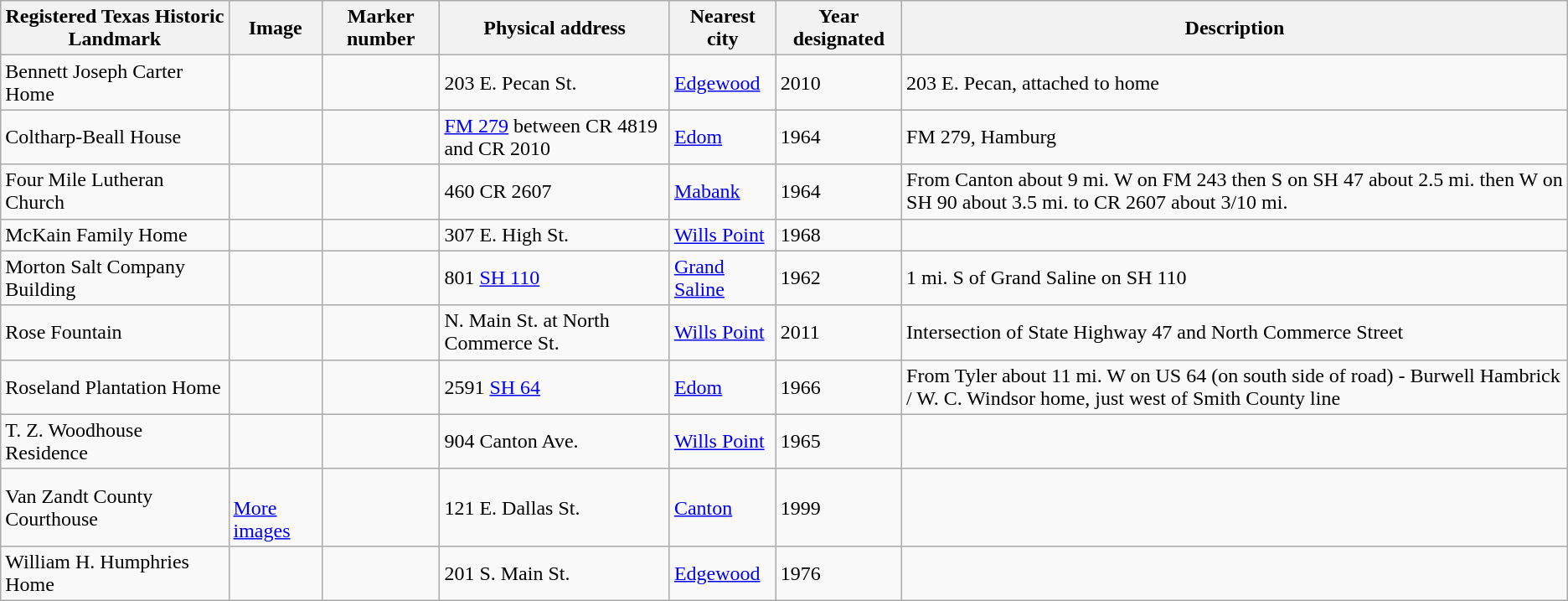<table class="wikitable sortable">
<tr>
<th>Registered Texas Historic Landmark</th>
<th>Image</th>
<th>Marker number</th>
<th>Physical address</th>
<th>Nearest city</th>
<th>Year designated</th>
<th>Description</th>
</tr>
<tr>
<td>Bennett Joseph Carter Home</td>
<td></td>
<td></td>
<td>203 E. Pecan St.<br></td>
<td><a href='#'>Edgewood</a></td>
<td>2010</td>
<td>203 E. Pecan, attached to home</td>
</tr>
<tr>
<td>Coltharp-Beall House</td>
<td></td>
<td></td>
<td><a href='#'>FM 279</a> between CR 4819 and CR 2010<br></td>
<td><a href='#'>Edom</a></td>
<td>1964</td>
<td>FM 279, Hamburg</td>
</tr>
<tr>
<td>Four Mile Lutheran Church</td>
<td></td>
<td></td>
<td>460 CR 2607<br></td>
<td><a href='#'>Mabank</a></td>
<td>1964</td>
<td>From Canton about 9 mi. W on FM 243 then S on SH 47 about 2.5 mi. then W on SH 90 about 3.5 mi. to CR 2607 about 3/10 mi.</td>
</tr>
<tr>
<td>McKain Family Home</td>
<td></td>
<td></td>
<td>307 E. High St.<br></td>
<td><a href='#'>Wills Point</a></td>
<td>1968</td>
<td></td>
</tr>
<tr>
<td>Morton Salt Company Building</td>
<td></td>
<td></td>
<td>801 <a href='#'>SH 110</a><br></td>
<td><a href='#'>Grand Saline</a></td>
<td>1962</td>
<td>1 mi. S of Grand Saline on SH 110</td>
</tr>
<tr>
<td>Rose Fountain</td>
<td></td>
<td></td>
<td>N. Main St. at North Commerce St.<br></td>
<td><a href='#'>Wills Point</a></td>
<td>2011</td>
<td>Intersection of State Highway 47 and North Commerce Street</td>
</tr>
<tr>
<td>Roseland Plantation Home</td>
<td></td>
<td></td>
<td>2591 <a href='#'>SH 64</a><br></td>
<td><a href='#'>Edom</a></td>
<td>1966</td>
<td>From Tyler about 11 mi. W on US 64 (on south side of road) - Burwell Hambrick / W. C. Windsor home, just west of Smith County line</td>
</tr>
<tr>
<td>T. Z. Woodhouse Residence</td>
<td></td>
<td></td>
<td>904 Canton Ave. <br></td>
<td><a href='#'>Wills Point</a></td>
<td>1965</td>
<td></td>
</tr>
<tr>
<td>Van Zandt County Courthouse</td>
<td><br> <a href='#'>More images</a></td>
<td></td>
<td>121 E. Dallas St.<br></td>
<td><a href='#'>Canton</a></td>
<td>1999</td>
<td></td>
</tr>
<tr>
<td>William H. Humphries Home</td>
<td></td>
<td></td>
<td>201 S. Main St.<br></td>
<td><a href='#'>Edgewood</a></td>
<td>1976</td>
<td></td>
</tr>
</table>
